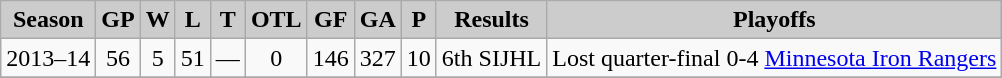<table class="wikitable">
<tr align="center"  bgcolor="#CCCCCC">
<td><strong>Season</strong></td>
<td><strong>GP</strong></td>
<td><strong>W</strong></td>
<td><strong>L</strong></td>
<td><strong>T</strong></td>
<td><strong>OTL</strong></td>
<td><strong>GF</strong></td>
<td><strong>GA</strong></td>
<td><strong>P</strong></td>
<td><strong>Results</strong></td>
<td><strong>Playoffs</strong></td>
</tr>
<tr align="center">
<td>2013–14</td>
<td>56</td>
<td>5</td>
<td>51</td>
<td>—</td>
<td>0</td>
<td>146</td>
<td>327</td>
<td>10</td>
<td>6th SIJHL</td>
<td>Lost quarter-final 0-4 <a href='#'>Minnesota Iron Rangers</a></td>
</tr>
<tr>
</tr>
</table>
